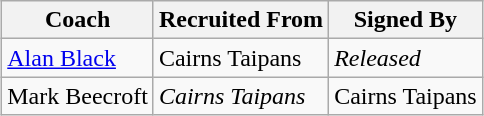<table style="margin:auto;"  class="wikitable">
<tr>
<th>Coach</th>
<th>Recruited From</th>
<th>Signed By</th>
</tr>
<tr>
<td><a href='#'>Alan Black</a></td>
<td>Cairns Taipans</td>
<td><em>Released</em></td>
</tr>
<tr>
<td>Mark Beecroft</td>
<td><em>Cairns Taipans</em></td>
<td>Cairns Taipans</td>
</tr>
</table>
